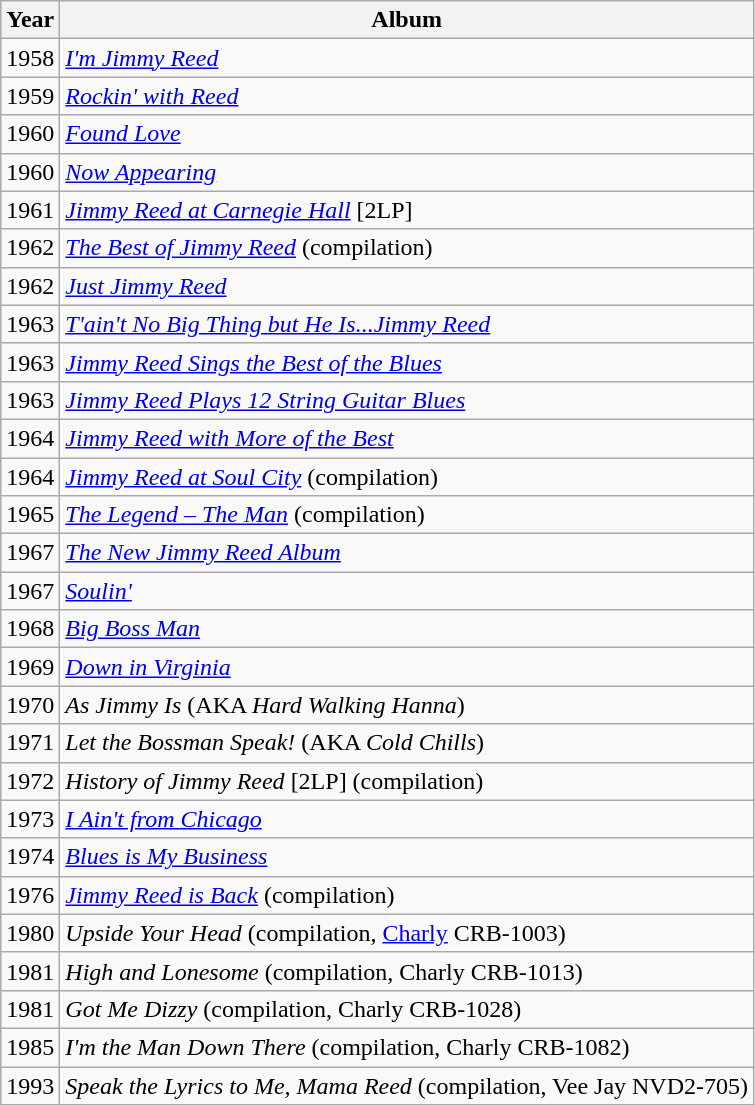<table class="wikitable">
<tr ">
<th>Year</th>
<th>Album</th>
</tr>
<tr>
<td>1958</td>
<td><em><a href='#'>I'm Jimmy Reed</a></em></td>
</tr>
<tr>
<td>1959</td>
<td><em><a href='#'>Rockin' with Reed</a></em></td>
</tr>
<tr>
<td>1960</td>
<td><em><a href='#'>Found Love</a></em></td>
</tr>
<tr>
<td>1960</td>
<td><em><a href='#'>Now Appearing</a></em></td>
</tr>
<tr>
<td>1961</td>
<td><em><a href='#'>Jimmy Reed at Carnegie Hall</a></em> [2LP]</td>
</tr>
<tr>
<td>1962</td>
<td><em><a href='#'>The Best of Jimmy Reed</a></em> (compilation)</td>
</tr>
<tr>
<td>1962</td>
<td><em><a href='#'>Just Jimmy Reed</a></em></td>
</tr>
<tr>
<td>1963</td>
<td><em><a href='#'>T'ain't No Big Thing but He Is...Jimmy Reed</a></em></td>
</tr>
<tr>
<td>1963</td>
<td><em><a href='#'>Jimmy Reed Sings the Best of the Blues</a></em></td>
</tr>
<tr>
<td>1963</td>
<td><em><a href='#'>Jimmy Reed Plays 12 String Guitar Blues</a></em></td>
</tr>
<tr>
<td>1964</td>
<td><em><a href='#'>Jimmy Reed with More of the Best</a></em></td>
</tr>
<tr>
<td>1964</td>
<td><em><a href='#'>Jimmy Reed at Soul City</a></em> (compilation)</td>
</tr>
<tr>
<td>1965</td>
<td><em><a href='#'>The Legend – The Man</a></em> (compilation)</td>
</tr>
<tr>
<td>1967</td>
<td><em><a href='#'>The New Jimmy Reed Album</a></em></td>
</tr>
<tr>
<td>1967</td>
<td><em><a href='#'>Soulin'</a></em></td>
</tr>
<tr>
<td>1968</td>
<td><em><a href='#'>Big Boss Man</a></em></td>
</tr>
<tr>
<td>1969</td>
<td><em><a href='#'>Down in Virginia</a></em></td>
</tr>
<tr>
<td>1970</td>
<td><em>As Jimmy Is</em> (AKA <em>Hard Walking Hanna</em>)</td>
</tr>
<tr>
<td>1971</td>
<td><em>Let the Bossman Speak!</em> (AKA <em>Cold Chills</em>)</td>
</tr>
<tr>
<td>1972</td>
<td><em>History of Jimmy Reed</em> [2LP] (compilation)</td>
</tr>
<tr>
<td>1973</td>
<td><em><a href='#'>I Ain't from Chicago</a></em></td>
</tr>
<tr>
<td>1974</td>
<td><em><a href='#'>Blues is My Business</a></em></td>
</tr>
<tr>
<td>1976</td>
<td><em><a href='#'>Jimmy Reed is Back</a></em> (compilation)</td>
</tr>
<tr>
<td>1980</td>
<td><em>Upside Your Head</em> (compilation, <a href='#'>Charly</a> CRB-1003)</td>
</tr>
<tr>
<td>1981</td>
<td><em>High and Lonesome</em> (compilation, Charly CRB-1013)</td>
</tr>
<tr>
<td>1981</td>
<td><em>Got Me Dizzy</em> (compilation, Charly CRB-1028)</td>
</tr>
<tr>
<td>1985</td>
<td><em>I'm the Man Down There</em> (compilation, Charly CRB-1082)</td>
</tr>
<tr>
<td>1993</td>
<td><em>Speak the Lyrics to Me, Mama Reed</em> (compilation, Vee Jay NVD2-705)</td>
</tr>
</table>
